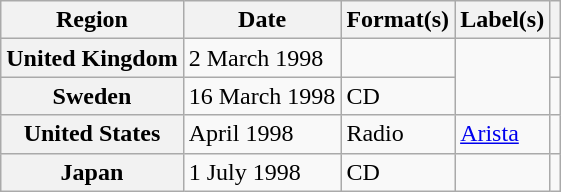<table class="wikitable plainrowheaders">
<tr>
<th scope="col">Region</th>
<th scope="col">Date</th>
<th scope="col">Format(s)</th>
<th scope="col">Label(s)</th>
<th scope="col"></th>
</tr>
<tr>
<th scope="row">United Kingdom</th>
<td>2 March 1998</td>
<td></td>
<td rowspan="2"></td>
<td></td>
</tr>
<tr>
<th scope="row">Sweden</th>
<td>16 March 1998</td>
<td>CD</td>
<td></td>
</tr>
<tr>
<th scope="row">United States</th>
<td>April 1998</td>
<td>Radio</td>
<td><a href='#'>Arista</a></td>
<td></td>
</tr>
<tr>
<th scope="row">Japan</th>
<td>1 July 1998</td>
<td>CD</td>
<td></td>
<td></td>
</tr>
</table>
